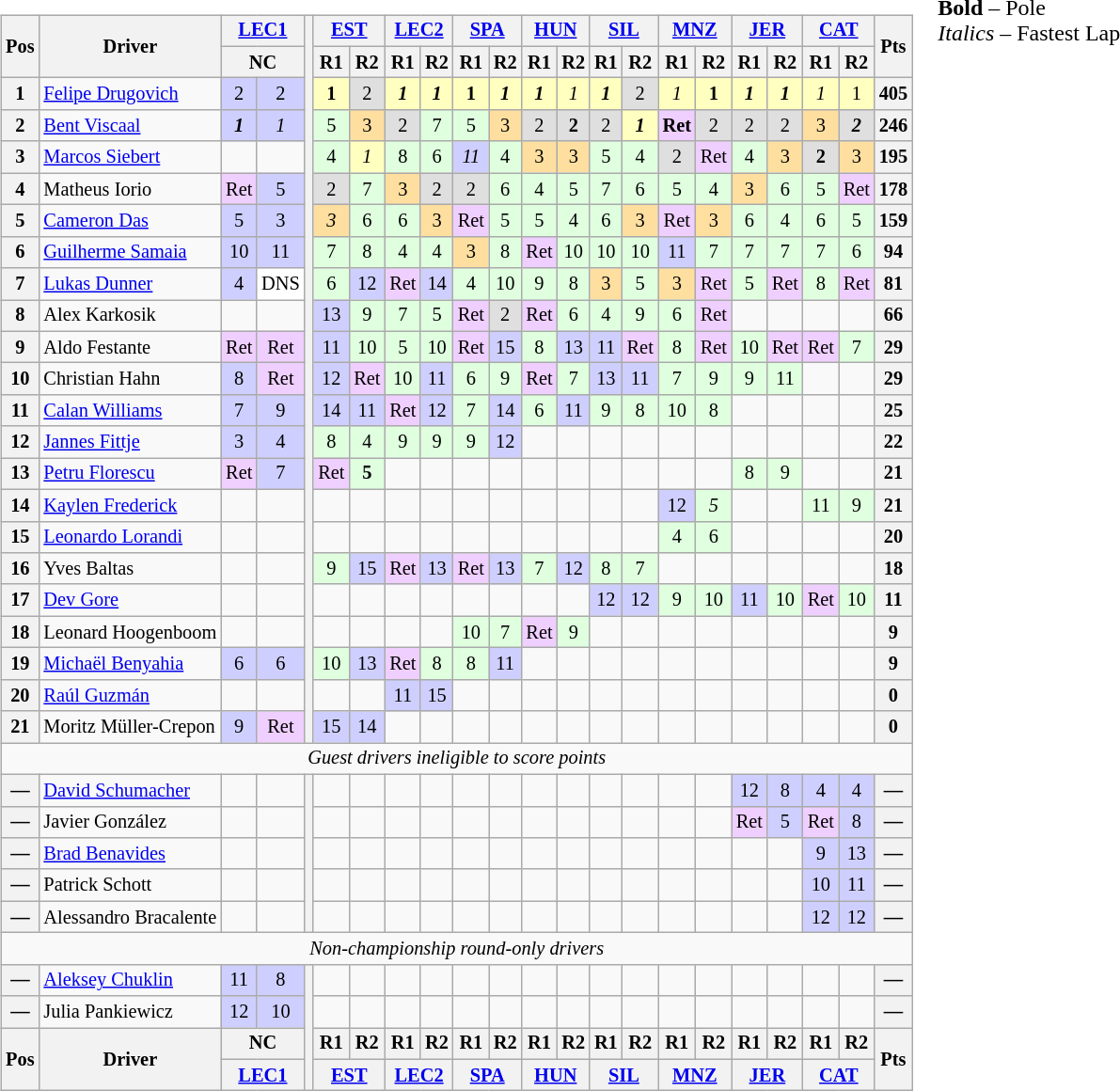<table>
<tr>
<td><br><table class="wikitable" style="font-size: 85%; text-align:center">
<tr valign="top">
<th rowspan="2" valign="middle">Pos</th>
<th rowspan="2" valign="middle">Driver</th>
<th colspan=2><a href='#'>LEC1</a><br></th>
<th rowspan="23"></th>
<th colspan=2><a href='#'>EST</a><br></th>
<th colspan=2><a href='#'>LEC2</a><br></th>
<th colspan=2><a href='#'>SPA</a><br></th>
<th colspan=2><a href='#'>HUN</a><br></th>
<th colspan=2><a href='#'>SIL</a><br></th>
<th colspan=2><a href='#'>MNZ</a><br></th>
<th colspan=2><a href='#'>JER</a><br></th>
<th colspan=2><a href='#'>CAT</a><br></th>
<th rowspan="2" valign="middle">Pts</th>
</tr>
<tr>
<th colspan="2">NC</th>
<th>R1</th>
<th>R2</th>
<th>R1</th>
<th>R2</th>
<th>R1</th>
<th>R2</th>
<th>R1</th>
<th>R2</th>
<th>R1</th>
<th>R2</th>
<th>R1</th>
<th>R2</th>
<th>R1</th>
<th>R2</th>
<th>R1</th>
<th>R2</th>
</tr>
<tr>
<th>1</th>
<td align=left> <a href='#'>Felipe Drugovich</a></td>
<td style="background:#CFCFFF;">2</td>
<td style="background:#CFCFFF;">2</td>
<td style="background:#FFFFBF;"><strong>1</strong></td>
<td style="background:#DFDFDF;">2</td>
<td style="background:#FFFFBF;"><strong><em>1</em></strong></td>
<td style="background:#FFFFBF;"><strong><em>1</em></strong></td>
<td style="background:#FFFFBF;"><strong>1</strong></td>
<td style="background:#FFFFBF;"><strong><em>1</em></strong></td>
<td style="background:#FFFFBF;"><strong><em>1</em></strong></td>
<td style="background:#FFFFBF;"><em>1</em></td>
<td style="background:#FFFFBF;"><strong><em>1</em></strong></td>
<td style="background:#DFDFDF;">2</td>
<td style="background:#FFFFBF;"><em>1</em></td>
<td style="background:#FFFFBF;"><strong>1</strong></td>
<td style="background:#FFFFBF;"><strong><em>1</em></strong></td>
<td style="background:#FFFFBF;"><strong><em>1</em></strong></td>
<td style="background:#FFFFBF;"><em>1</em></td>
<td style="background:#FFFFBF;">1</td>
<th>405</th>
</tr>
<tr>
<th>2</th>
<td align=left> <a href='#'>Bent Viscaal</a></td>
<td style="background:#CFCFFF;"><strong><em>1</em></strong></td>
<td style="background:#CFCFFF;"><em>1</em></td>
<td style="background:#DFFFDF;">5</td>
<td style="background:#FFDF9F;">3</td>
<td style="background:#DFDFDF;">2</td>
<td style="background:#DFFFDF;">7</td>
<td style="background:#DFFFDF;">5</td>
<td style="background:#FFDF9F;">3</td>
<td style="background:#DFDFDF;">2</td>
<td style="background:#DFDFDF;"><strong>2</strong></td>
<td style="background:#DFDFDF;">2</td>
<td style="background:#FFFFBF;"><strong><em>1</em></strong></td>
<td style="background:#EFCFFF;"><strong>Ret</strong></td>
<td style="background:#DFDFDF;">2</td>
<td style="background:#DFDFDF;">2</td>
<td style="background:#DFDFDF;">2</td>
<td style="background:#FFDF9F;">3</td>
<td style="background:#DFDFDF;"><strong><em>2</em></strong></td>
<th>246</th>
</tr>
<tr>
<th>3</th>
<td align=left> <a href='#'>Marcos Siebert</a></td>
<td></td>
<td></td>
<td style="background:#DFFFDF;">4</td>
<td style="background:#FFFFBF;"><em>1</em></td>
<td style="background:#DFFFDF;">8</td>
<td style="background:#DFFFDF;">6</td>
<td style="background:#CFCFFF;"><em>11</em></td>
<td style="background:#DFFFDF;">4</td>
<td style="background:#FFDF9F;">3</td>
<td style="background:#FFDF9F;">3</td>
<td style="background:#DFFFDF;">5</td>
<td style="background:#DFFFDF;">4</td>
<td style="background:#DFDFDF;">2</td>
<td style="background:#EFCFFF;">Ret</td>
<td style="background:#DFFFDF;">4</td>
<td style="background:#FFDF9F;">3</td>
<td style="background:#DFDFDF;"><strong>2</strong></td>
<td style="background:#FFDF9F;">3</td>
<th>195</th>
</tr>
<tr>
<th>4</th>
<td align=left> Matheus Iorio</td>
<td style="background:#EFCFFF;">Ret</td>
<td style="background:#CFCFFF;">5</td>
<td style="background:#DFDFDF;">2</td>
<td style="background:#DFFFDF;">7</td>
<td style="background:#FFDF9F;">3</td>
<td style="background:#DFDFDF;">2</td>
<td style="background:#DFDFDF;">2</td>
<td style="background:#DFFFDF;">6</td>
<td style="background:#DFFFDF;">4</td>
<td style="background:#DFFFDF;">5</td>
<td style="background:#DFFFDF;">7</td>
<td style="background:#DFFFDF;">6</td>
<td style="background:#DFFFDF;">5</td>
<td style="background:#DFFFDF;">4</td>
<td style="background:#FFDF9F;">3</td>
<td style="background:#DFFFDF;">6</td>
<td style="background:#DFFFDF;">5</td>
<td style="background:#EFCFFF;">Ret</td>
<th>178</th>
</tr>
<tr>
<th>5</th>
<td align=left> <a href='#'>Cameron Das</a></td>
<td style="background:#CFCFFF;">5</td>
<td style="background:#CFCFFF;">3</td>
<td style="background:#FFDF9F;"><em>3</em></td>
<td style="background:#DFFFDF;">6</td>
<td style="background:#DFFFDF;">6</td>
<td style="background:#FFDF9F;">3</td>
<td style="background:#EFCFFF;">Ret</td>
<td style="background:#DFFFDF;">5</td>
<td style="background:#DFFFDF;">5</td>
<td style="background:#DFFFDF;">4</td>
<td style="background:#DFFFDF;">6</td>
<td style="background:#FFDF9F;">3</td>
<td style="background:#EFCFFF;">Ret</td>
<td style="background:#FFDF9F;">3</td>
<td style="background:#DFFFDF;">6</td>
<td style="background:#DFFFDF;">4</td>
<td style="background:#DFFFDF;">6</td>
<td style="background:#DFFFDF;">5</td>
<th>159</th>
</tr>
<tr>
<th>6</th>
<td align=left> <a href='#'>Guilherme Samaia</a></td>
<td style="background:#CFCFFF;">10</td>
<td style="background:#CFCFFF;">11</td>
<td style="background:#DFFFDF;">7</td>
<td style="background:#DFFFDF;">8</td>
<td style="background:#DFFFDF;">4</td>
<td style="background:#DFFFDF;">4</td>
<td style="background:#FFDF9F;">3</td>
<td style="background:#DFFFDF;">8</td>
<td style="background:#EFCFFF;">Ret</td>
<td style="background:#DFFFDF;">10</td>
<td style="background:#DFFFDF;">10</td>
<td style="background:#DFFFDF;">10</td>
<td style="background:#CFCFFF;">11</td>
<td style="background:#DFFFDF;">7</td>
<td style="background:#DFFFDF;">7</td>
<td style="background:#DFFFDF;">7</td>
<td style="background:#DFFFDF;">7</td>
<td style="background:#DFFFDF;">6</td>
<th>94</th>
</tr>
<tr>
<th>7</th>
<td align=left> <a href='#'>Lukas Dunner</a></td>
<td style="background:#CFCFFF;">4</td>
<td style="background:#FFFFFF;">DNS</td>
<td style="background:#DFFFDF;">6</td>
<td style="background:#CFCFFF;">12</td>
<td style="background:#EFCFFF;">Ret</td>
<td style="background:#CFCFFF;">14</td>
<td style="background:#DFFFDF;">4</td>
<td style="background:#DFFFDF;">10</td>
<td style="background:#DFFFDF;">9</td>
<td style="background:#DFFFDF;">8</td>
<td style="background:#FFDF9F;">3</td>
<td style="background:#DFFFDF;">5</td>
<td style="background:#FFDF9F;">3</td>
<td style="background:#EFCFFF;">Ret</td>
<td style="background:#DFFFDF;">5</td>
<td style="background:#EFCFFF;">Ret</td>
<td style="background:#DFFFDF;">8</td>
<td style="background:#EFCFFF;">Ret</td>
<th>81</th>
</tr>
<tr>
<th>8</th>
<td align=left> Alex Karkosik</td>
<td></td>
<td></td>
<td style="background:#CFCFFF;">13</td>
<td style="background:#DFFFDF;">9</td>
<td style="background:#DFFFDF;">7</td>
<td style="background:#DFFFDF;">5</td>
<td style="background:#EFCFFF;">Ret</td>
<td style="background:#DFDFDF;">2</td>
<td style="background:#EFCFFF;">Ret</td>
<td style="background:#DFFFDF;">6</td>
<td style="background:#DFFFDF;">4</td>
<td style="background:#DFFFDF;">9</td>
<td style="background:#DFFFDF;">6</td>
<td style="background:#EFCFFF;">Ret</td>
<td></td>
<td></td>
<td></td>
<td></td>
<th>66</th>
</tr>
<tr>
<th>9</th>
<td align=left> Aldo Festante</td>
<td style="background:#EFCFFF;">Ret</td>
<td style="background:#EFCFFF;">Ret</td>
<td style="background:#CFCFFF;">11</td>
<td style="background:#DFFFDF;">10</td>
<td style="background:#DFFFDF;">5</td>
<td style="background:#DFFFDF;">10</td>
<td style="background:#EFCFFF;">Ret</td>
<td style="background:#CFCFFF;">15</td>
<td style="background:#DFFFDF;">8</td>
<td style="background:#CFCFFF;">13</td>
<td style="background:#CFCFFF;">11</td>
<td style="background:#EFCFFF;">Ret</td>
<td style="background:#DFFFDF;">8</td>
<td style="background:#EFCFFF;">Ret</td>
<td style="background:#DFFFDF;">10</td>
<td style="background:#EFCFFF;">Ret</td>
<td style="background:#EFCFFF;">Ret</td>
<td style="background:#DFFFDF;">7</td>
<th>29</th>
</tr>
<tr>
<th>10</th>
<td align=left> Christian Hahn</td>
<td style="background:#CFCFFF;">8</td>
<td style="background:#EFCFFF;">Ret</td>
<td style="background:#CFCFFF;">12</td>
<td style="background:#EFCFFF;">Ret</td>
<td style="background:#DFFFDF;">10</td>
<td style="background:#CFCFFF;">11</td>
<td style="background:#DFFFDF;">6</td>
<td style="background:#DFFFDF;">9</td>
<td style="background:#EFCFFF;">Ret</td>
<td style="background:#DFFFDF;">7</td>
<td style="background:#CFCFFF;">13</td>
<td style="background:#CFCFFF;">11</td>
<td style="background:#DFFFDF;">7</td>
<td style="background:#DFFFDF;">9</td>
<td style="background:#DFFFDF;">9</td>
<td style="background:#DFFFDF;">11</td>
<td></td>
<td></td>
<th>29</th>
</tr>
<tr>
<th>11</th>
<td align=left> <a href='#'>Calan Williams</a></td>
<td style="background:#CFCFFF;">7</td>
<td style="background:#CFCFFF;">9</td>
<td style="background:#CFCFFF;">14</td>
<td style="background:#CFCFFF;">11</td>
<td style="background:#EFCFFF;">Ret</td>
<td style="background:#CFCFFF;">12</td>
<td style="background:#DFFFDF;">7</td>
<td style="background:#CFCFFF;">14</td>
<td style="background:#DFFFDF;">6</td>
<td style="background:#CFCFFF;">11</td>
<td style="background:#DFFFDF;">9</td>
<td style="background:#DFFFDF;">8</td>
<td style="background:#DFFFDF;">10</td>
<td style="background:#DFFFDF;">8</td>
<td></td>
<td></td>
<td></td>
<td></td>
<th>25</th>
</tr>
<tr>
<th>12</th>
<td align=left> <a href='#'>Jannes Fittje</a></td>
<td style="background:#CFCFFF;">3</td>
<td style="background:#CFCFFF;">4</td>
<td style="background:#DFFFDF;">8</td>
<td style="background:#DFFFDF;">4</td>
<td style="background:#DFFFDF;">9</td>
<td style="background:#DFFFDF;">9</td>
<td style="background:#DFFFDF;">9</td>
<td style="background:#CFCFFF;">12</td>
<td></td>
<td></td>
<td></td>
<td></td>
<td></td>
<td></td>
<td></td>
<td></td>
<td></td>
<td></td>
<th>22</th>
</tr>
<tr>
<th>13</th>
<td align=left> <a href='#'>Petru Florescu</a></td>
<td style="background:#EFCFFF;">Ret</td>
<td style="background:#CFCFFF;">7</td>
<td style="background:#EFCFFF;">Ret</td>
<td style="background:#DFFFDF;"><strong>5</strong></td>
<td></td>
<td></td>
<td></td>
<td></td>
<td></td>
<td></td>
<td></td>
<td></td>
<td></td>
<td></td>
<td style="background:#DFFFDF;">8</td>
<td style="background:#DFFFDF;">9</td>
<td></td>
<td></td>
<th>21</th>
</tr>
<tr>
<th>14</th>
<td align=left> <a href='#'>Kaylen Frederick</a></td>
<td></td>
<td></td>
<td></td>
<td></td>
<td></td>
<td></td>
<td></td>
<td></td>
<td></td>
<td></td>
<td></td>
<td></td>
<td style="background:#CFCFFF;">12</td>
<td style="background:#DFFFDF;"><em>5</em></td>
<td></td>
<td></td>
<td style="background:#DFFFDF;">11</td>
<td style="background:#DFFFDF;">9</td>
<th>21</th>
</tr>
<tr>
<th>15</th>
<td align=left> <a href='#'>Leonardo Lorandi</a></td>
<td></td>
<td></td>
<td></td>
<td></td>
<td></td>
<td></td>
<td></td>
<td></td>
<td></td>
<td></td>
<td></td>
<td></td>
<td style="background:#DFFFDF;">4</td>
<td style="background:#DFFFDF;">6</td>
<td></td>
<td></td>
<td></td>
<td></td>
<th>20</th>
</tr>
<tr>
<th>16</th>
<td align=left> Yves Baltas</td>
<td></td>
<td></td>
<td style="background:#DFFFDF;">9</td>
<td style="background:#CFCFFF;">15</td>
<td style="background:#EFCFFF;">Ret</td>
<td style="background:#CFCFFF;">13</td>
<td style="background:#EFCFFF;">Ret</td>
<td style="background:#CFCFFF;">13</td>
<td style="background:#DFFFDF;">7</td>
<td style="background:#CFCFFF;">12</td>
<td style="background:#DFFFDF;">8</td>
<td style="background:#DFFFDF;">7</td>
<td></td>
<td></td>
<td></td>
<td></td>
<td></td>
<td></td>
<th>18</th>
</tr>
<tr>
<th>17</th>
<td align=left> <a href='#'>Dev Gore</a></td>
<td></td>
<td></td>
<td></td>
<td></td>
<td></td>
<td></td>
<td></td>
<td></td>
<td></td>
<td></td>
<td style="background:#CFCFFF;">12</td>
<td style="background:#CFCFFF;">12</td>
<td style="background:#DFFFDF;">9</td>
<td style="background:#DFFFDF;">10</td>
<td style="background:#CFCFFF;">11</td>
<td style="background:#DFFFDF;">10</td>
<td style="background:#EFCFFF;">Ret</td>
<td style="background:#DFFFDF;">10</td>
<th>11</th>
</tr>
<tr>
<th>18</th>
<td align=left nowrap> Leonard Hoogenboom</td>
<td></td>
<td></td>
<td></td>
<td></td>
<td></td>
<td></td>
<td style="background:#DFFFDF;">10</td>
<td style="background:#DFFFDF;">7</td>
<td style="background:#EFCFFF;">Ret</td>
<td style="background:#DFFFDF;">9</td>
<td></td>
<td></td>
<td></td>
<td></td>
<td></td>
<td></td>
<td></td>
<td></td>
<th>9</th>
</tr>
<tr>
<th>19</th>
<td align=left> <a href='#'>Michaël Benyahia</a></td>
<td style="background:#CFCFFF;">6</td>
<td style="background:#CFCFFF;">6</td>
<td style="background:#DFFFDF;">10</td>
<td style="background:#CFCFFF;">13</td>
<td style="background:#EFCFFF;">Ret</td>
<td style="background:#DFFFDF;">8</td>
<td style="background:#DFFFDF;">8</td>
<td style="background:#CFCFFF;">11</td>
<td></td>
<td></td>
<td></td>
<td></td>
<td></td>
<td></td>
<td></td>
<td></td>
<td></td>
<td></td>
<th>9</th>
</tr>
<tr>
<th>20</th>
<td align=left> <a href='#'>Raúl Guzmán</a></td>
<td></td>
<td></td>
<td></td>
<td></td>
<td style="background:#CFCFFF;">11</td>
<td style="background:#CFCFFF;">15</td>
<td></td>
<td></td>
<td></td>
<td></td>
<td></td>
<td></td>
<td></td>
<td></td>
<td></td>
<td></td>
<td></td>
<td></td>
<th>0</th>
</tr>
<tr>
<th>21</th>
<td align=left> Moritz Müller-Crepon</td>
<td style="background:#CFCFFF;">9</td>
<td style="background:#EFCFFF;">Ret</td>
<td style="background:#CFCFFF;">15</td>
<td style="background:#CFCFFF;">14</td>
<td></td>
<td></td>
<td></td>
<td></td>
<td></td>
<td></td>
<td></td>
<td></td>
<td></td>
<td></td>
<td></td>
<td></td>
<td></td>
<td></td>
<th>0</th>
</tr>
<tr>
<td colspan=22><em>Guest drivers ineligible to score points</em></td>
</tr>
<tr>
<th>—</th>
<td align=left> <a href='#'>David Schumacher</a></td>
<td></td>
<td></td>
<th rowspan="5"></th>
<td></td>
<td></td>
<td></td>
<td></td>
<td></td>
<td></td>
<td></td>
<td></td>
<td></td>
<td></td>
<td></td>
<td></td>
<td style="background:#CFCFFF;">12</td>
<td style="background:#CFCFFF;">8</td>
<td style="background:#CFCFFF;">4</td>
<td style="background:#CFCFFF;">4</td>
<th>—</th>
</tr>
<tr>
<th>—</th>
<td align=left> Javier González</td>
<td></td>
<td></td>
<td></td>
<td></td>
<td></td>
<td></td>
<td></td>
<td></td>
<td></td>
<td></td>
<td></td>
<td></td>
<td></td>
<td></td>
<td style="background:#EFCFFF;">Ret</td>
<td style="background:#CFCFFF;">5</td>
<td style="background:#EFCFFF;">Ret</td>
<td style="background:#CFCFFF;">8</td>
<th>—</th>
</tr>
<tr>
<th>—</th>
<td align=left> <a href='#'>Brad Benavides</a></td>
<td></td>
<td></td>
<td></td>
<td></td>
<td></td>
<td></td>
<td></td>
<td></td>
<td></td>
<td></td>
<td></td>
<td></td>
<td></td>
<td></td>
<td></td>
<td></td>
<td style="background:#CFCFFF;">9</td>
<td style="background:#CFCFFF;">13</td>
<th>—</th>
</tr>
<tr>
<th>—</th>
<td align=left> Patrick Schott</td>
<td></td>
<td></td>
<td></td>
<td></td>
<td></td>
<td></td>
<td></td>
<td></td>
<td></td>
<td></td>
<td></td>
<td></td>
<td></td>
<td></td>
<td></td>
<td></td>
<td style="background:#CFCFFF;">10</td>
<td style="background:#CFCFFF;">11</td>
<th>—</th>
</tr>
<tr>
<th>—</th>
<td align=left> Alessandro Bracalente</td>
<td></td>
<td></td>
<td></td>
<td></td>
<td></td>
<td></td>
<td></td>
<td></td>
<td></td>
<td></td>
<td></td>
<td></td>
<td></td>
<td></td>
<td></td>
<td></td>
<td style="background:#CFCFFF;">12</td>
<td style="background:#CFCFFF;">12</td>
<th>—</th>
</tr>
<tr>
<td colspan=22><em>Non-championship round-only drivers</em></td>
</tr>
<tr>
<th>—</th>
<td align=left> <a href='#'>Aleksey Chuklin</a></td>
<td style="background:#CFCFFF;">11</td>
<td style="background:#CFCFFF;">8</td>
<th rowspan="4"></th>
<td></td>
<td></td>
<td></td>
<td></td>
<td></td>
<td></td>
<td></td>
<td></td>
<td></td>
<td></td>
<td></td>
<td></td>
<td></td>
<td></td>
<td></td>
<td></td>
<th>—</th>
</tr>
<tr>
<th>—</th>
<td align=left> Julia Pankiewicz</td>
<td style="background:#CFCFFF;">12</td>
<td style="background:#CFCFFF;">10</td>
<td></td>
<td></td>
<td></td>
<td></td>
<td></td>
<td></td>
<td></td>
<td></td>
<td></td>
<td></td>
<td></td>
<td></td>
<td></td>
<td></td>
<td></td>
<td></td>
<th>—</th>
</tr>
<tr>
<th rowspan="2">Pos</th>
<th rowspan="2">Driver</th>
<th colspan="2">NC</th>
<th>R1</th>
<th>R2</th>
<th>R1</th>
<th>R2</th>
<th>R1</th>
<th>R2</th>
<th>R1</th>
<th>R2</th>
<th>R1</th>
<th>R2</th>
<th>R1</th>
<th>R2</th>
<th>R1</th>
<th>R2</th>
<th>R1</th>
<th>R2</th>
<th rowspan="2">Pts</th>
</tr>
<tr>
<th colspan="2"><a href='#'>LEC1</a><br></th>
<th colspan="2"><a href='#'>EST</a><br></th>
<th colspan="2"><a href='#'>LEC2</a><br></th>
<th colspan="2"><a href='#'>SPA</a><br></th>
<th colspan="2"><a href='#'>HUN</a><br></th>
<th colspan="2"><a href='#'>SIL</a><br></th>
<th colspan="2"><a href='#'>MNZ</a><br></th>
<th colspan="2"><a href='#'>JER</a><br></th>
<th colspan="2"><a href='#'>CAT</a><br></th>
</tr>
</table>
</td>
<td valign="top"><br>
<span><strong>Bold</strong> – Pole<br>
<em>Italics</em> – Fastest Lap</span></td>
</tr>
</table>
